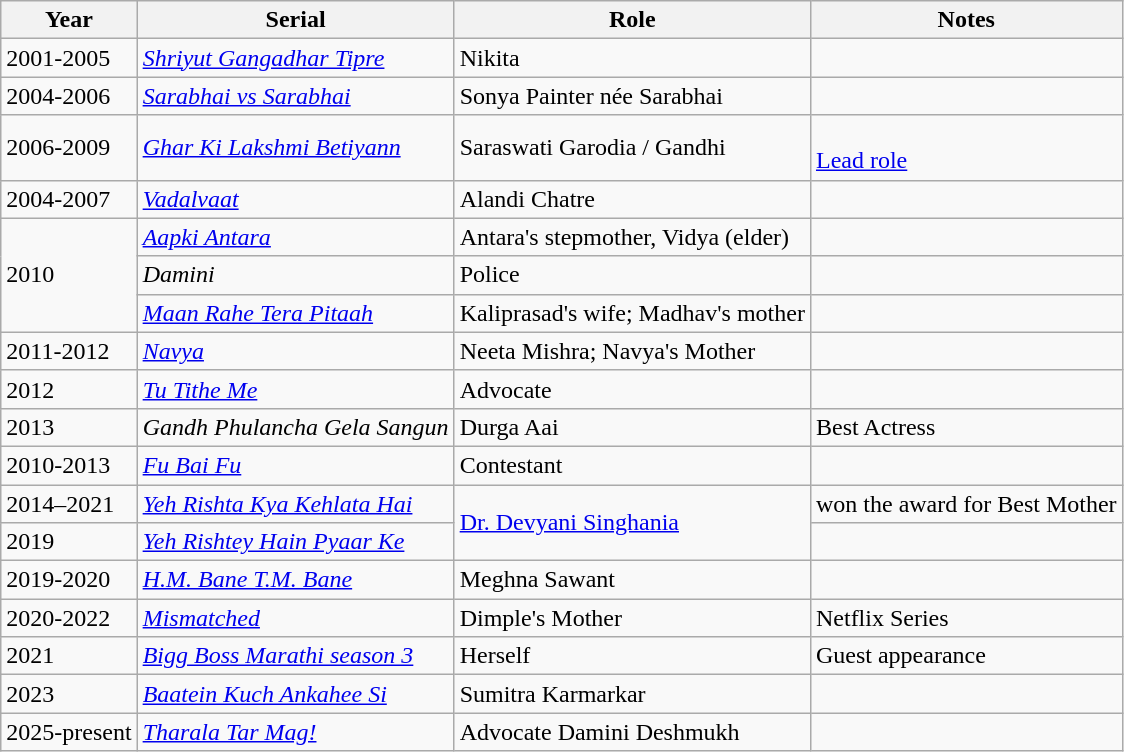<table class="wikitable sortable">
<tr>
<th>Year</th>
<th>Serial</th>
<th>Role</th>
<th>Notes</th>
</tr>
<tr>
<td>2001-2005</td>
<td><em><a href='#'>Shriyut Gangadhar Tipre</a></em></td>
<td>Nikita</td>
<td></td>
</tr>
<tr>
<td>2004-2006</td>
<td><em><a href='#'>Sarabhai vs Sarabhai</a></em></td>
<td>Sonya Painter née Sarabhai</td>
<td></td>
</tr>
<tr>
<td>2006-2009</td>
<td><em><a href='#'>Ghar Ki Lakshmi Betiyann</a></em></td>
<td>Saraswati Garodia / Gandhi</td>
<td><br> <a href='#'>Lead role</a></td>
</tr>
<tr>
<td>2004-2007</td>
<td><em><a href='#'>Vadalvaat</a></em></td>
<td>Alandi Chatre</td>
<td></td>
</tr>
<tr>
<td rowspan="3">2010</td>
<td><em><a href='#'>Aapki Antara</a></em></td>
<td>Antara's stepmother, Vidya (elder)</td>
<td></td>
</tr>
<tr>
<td><em>Damini</em></td>
<td>Police</td>
<td></td>
</tr>
<tr>
<td><em><a href='#'>Maan Rahe Tera Pitaah</a></em></td>
<td>Kaliprasad's wife; Madhav's mother</td>
<td></td>
</tr>
<tr>
<td>2011-2012</td>
<td><em><a href='#'>Navya</a></em></td>
<td>Neeta Mishra; Navya's Mother</td>
<td></td>
</tr>
<tr>
<td>2012</td>
<td><em><a href='#'>Tu Tithe Me</a></em></td>
<td>Advocate</td>
<td></td>
</tr>
<tr in law>
<td>2013</td>
<td><em>Gandh Phulancha Gela Sangun</em></td>
<td>Durga Aai</td>
<td>Best Actress</td>
</tr>
<tr>
<td>2010-2013</td>
<td><em><a href='#'>Fu Bai Fu</a></em></td>
<td>Contestant</td>
<td></td>
</tr>
<tr>
<td>2014–2021</td>
<td><em><a href='#'>Yeh Rishta Kya Kehlata Hai</a></em></td>
<td rowspan="2"><a href='#'>Dr. Devyani Singhania</a></td>
<td>won the award for Best Mother</td>
</tr>
<tr>
<td>2019</td>
<td><em><a href='#'>Yeh Rishtey Hain Pyaar Ke</a></em></td>
<td></td>
</tr>
<tr>
<td>2019-2020</td>
<td><em><a href='#'>H.M. Bane T.M. Bane</a></em></td>
<td>Meghna Sawant</td>
<td></td>
</tr>
<tr>
<td>2020-2022</td>
<td><em><a href='#'>Mismatched</a></em></td>
<td>Dimple's Mother</td>
<td>Netflix Series</td>
</tr>
<tr>
<td>2021</td>
<td><em><a href='#'>Bigg Boss Marathi season 3</a></em></td>
<td>Herself</td>
<td>Guest appearance</td>
</tr>
<tr>
<td>2023</td>
<td><em><a href='#'>Baatein Kuch Ankahee Si</a></em></td>
<td>Sumitra Karmarkar</td>
<td></td>
</tr>
<tr>
<td>2025-present</td>
<td><em><a href='#'>Tharala Tar Mag!</a></em></td>
<td>Advocate Damini Deshmukh</td>
<td></td>
</tr>
</table>
